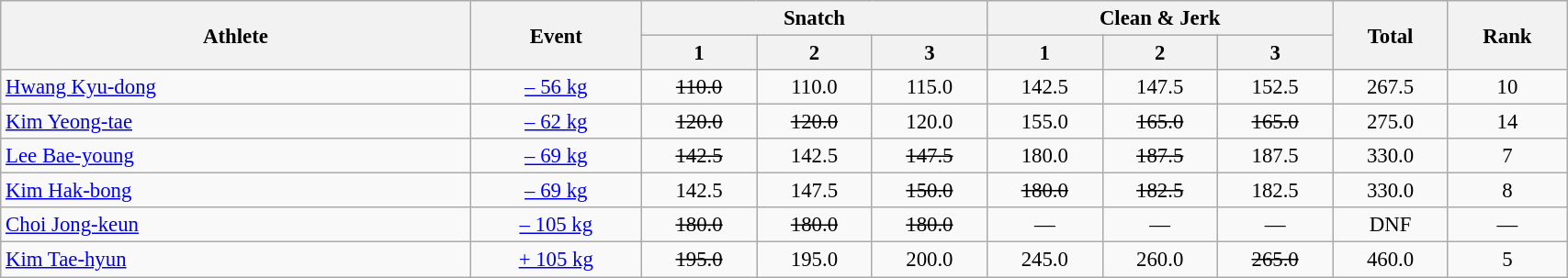<table class=wikitable style="font-size:95%" width="90%">
<tr>
<th rowspan="2">Athlete</th>
<th rowspan="2">Event</th>
<th colspan="3">Snatch</th>
<th colspan="3">Clean & Jerk</th>
<th rowspan="2">Total</th>
<th rowspan="2">Rank</th>
</tr>
<tr>
<th>1</th>
<th>2</th>
<th>3</th>
<th>1</th>
<th>2</th>
<th>3</th>
</tr>
<tr>
<td width=30%><a href='#'>Hwang Kyu-dong</a></td>
<td style="text-align: center;"><a href='#'>– 56 kg</a></td>
<td style="text-align: center;"><s>110.0</s></td>
<td style="text-align: center;">110.0</td>
<td style="text-align: center;">115.0</td>
<td style="text-align: center;">142.5</td>
<td style="text-align: center;">147.5</td>
<td style="text-align: center;">152.5</td>
<td style="text-align: center;">267.5</td>
<td style="text-align: center;">10</td>
</tr>
<tr>
<td width=30%><a href='#'>Kim Yeong-tae</a></td>
<td style="text-align: center;"><a href='#'>– 62 kg</a></td>
<td style="text-align: center;"><s>120.0</s></td>
<td style="text-align: center;"><s>120.0</s></td>
<td style="text-align: center;">120.0</td>
<td style="text-align: center;">155.0</td>
<td style="text-align: center;"><s>165.0</s></td>
<td style="text-align: center;"><s>165.0</s></td>
<td style="text-align: center;">275.0</td>
<td style="text-align: center;">14</td>
</tr>
<tr>
<td width=30%><a href='#'>Lee Bae-young</a></td>
<td style="text-align: center;"><a href='#'>– 69 kg</a></td>
<td style="text-align: center;"><s>142.5</s></td>
<td style="text-align: center;">142.5</td>
<td style="text-align: center;"><s>147.5</s></td>
<td style="text-align: center;">180.0</td>
<td style="text-align: center;"><s>187.5</s></td>
<td style="text-align: center;">187.5</td>
<td style="text-align: center;">330.0</td>
<td style="text-align: center;">7</td>
</tr>
<tr>
<td width=30%><a href='#'>Kim Hak-bong</a></td>
<td style="text-align: center;"><a href='#'>– 69 kg</a></td>
<td style="text-align: center;">142.5</td>
<td style="text-align: center;">147.5</td>
<td style="text-align: center;"><s>150.0</s></td>
<td style="text-align: center;"><s>180.0</s></td>
<td style="text-align: center;"><s>182.5</s></td>
<td style="text-align: center;">182.5</td>
<td style="text-align: center;">330.0</td>
<td style="text-align: center;">8</td>
</tr>
<tr>
<td width=30%><a href='#'>Choi Jong-keun</a></td>
<td style="text-align: center;"><a href='#'>– 105 kg</a></td>
<td style="text-align: center;"><s>180.0</s></td>
<td style="text-align: center;"><s>180.0</s></td>
<td style="text-align: center;"><s>180.0</s></td>
<td style="text-align: center;">—</td>
<td style="text-align: center;">—</td>
<td style="text-align: center;">—</td>
<td style="text-align: center;">DNF</td>
<td style="text-align: center;">—</td>
</tr>
<tr>
<td width=30%><a href='#'>Kim Tae-hyun</a></td>
<td style="text-align: center;"><a href='#'>+ 105 kg</a></td>
<td style="text-align: center;"><s>195.0</s></td>
<td style="text-align: center;">195.0</td>
<td style="text-align: center;">200.0</td>
<td style="text-align: center;">245.0</td>
<td style="text-align: center;">260.0</td>
<td style="text-align: center;"><s>265.0</s></td>
<td style="text-align: center;">460.0</td>
<td style="text-align: center;">5</td>
</tr>
</table>
